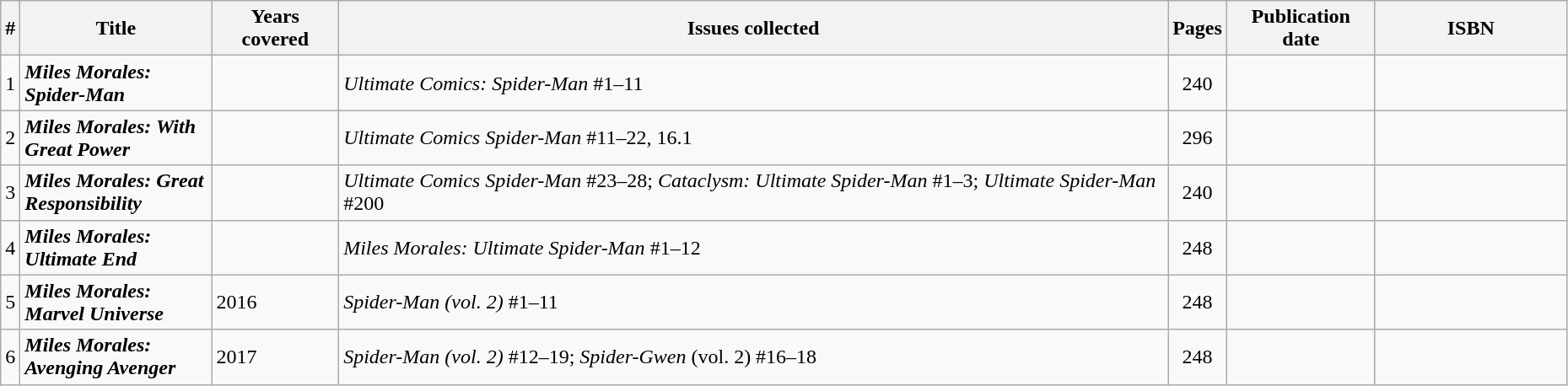<table class="wikitable sortable" width=98%>
<tr>
<th style="width: 4px;">#</th>
<th style="width: 9em;">Title</th>
<th>Years covered</th>
<th>Issues collected</th>
<th>Pages</th>
<th>Publication date</th>
<th class="unsortable" style="width: 9em;">ISBN</th>
</tr>
<tr>
<td>1</td>
<td><strong><em>Miles Morales: Spider-Man</em></strong></td>
<td></td>
<td><em>Ultimate Comics: Spider-Man</em> #1–11</td>
<td style="text-align: center;">240</td>
<td></td>
<td></td>
</tr>
<tr>
<td>2</td>
<td><strong><em>Miles Morales: With Great Power</em></strong></td>
<td></td>
<td><em>Ultimate Comics Spider-Man</em> #11–22, 16.1</td>
<td style="text-align: center;">296</td>
<td></td>
<td></td>
</tr>
<tr>
<td>3</td>
<td><strong><em>Miles Morales: Great Responsibility</em></strong></td>
<td></td>
<td><em>Ultimate Comics Spider-Man</em> #23–28; <em>Cataclysm: Ultimate Spider-Man</em> #1–3; <em>Ultimate Spider-Man</em> #200</td>
<td style="text-align: center;">240</td>
<td></td>
<td></td>
</tr>
<tr>
<td>4</td>
<td><strong><em>Miles Morales: Ultimate End</em></strong></td>
<td></td>
<td><em>Miles Morales: Ultimate Spider-Man</em> #1–12</td>
<td style="text-align: center;">248</td>
<td></td>
<td></td>
</tr>
<tr>
<td>5</td>
<td><strong><em>Miles Morales: Marvel Universe</em></strong></td>
<td>2016</td>
<td><em>Spider-Man (vol. 2)</em> #1–11</td>
<td style="text-align: center;">248</td>
<td></td>
<td></td>
</tr>
<tr>
<td>6</td>
<td><strong><em>Miles Morales: Avenging Avenger</em></strong></td>
<td>2017</td>
<td><em>Spider-Man (vol. 2)</em> #12–19; <em>Spider-Gwen</em> (vol. 2) #16–18</td>
<td style="text-align: center;">248</td>
<td></td>
<td></td>
</tr>
</table>
